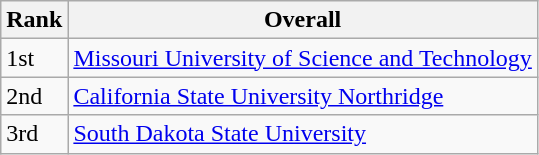<table class="wikitable mw-collapsible">
<tr>
<th>Rank</th>
<th>Overall</th>
</tr>
<tr>
<td>1st</td>
<td><a href='#'>Missouri University of Science and Technology</a></td>
</tr>
<tr>
<td>2nd</td>
<td><a href='#'>California State University Northridge</a></td>
</tr>
<tr>
<td>3rd</td>
<td><a href='#'>South Dakota State University</a></td>
</tr>
</table>
